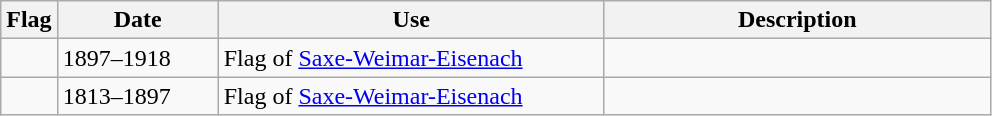<table class="wikitable">
<tr>
<th>Flag</th>
<th style="width:100px">Date</th>
<th style="width:250px">Use</th>
<th style="width:250px">Description</th>
</tr>
<tr>
<td></td>
<td>1897–1918</td>
<td>Flag of <a href='#'>Saxe-Weimar-Eisenach</a></td>
<td></td>
</tr>
<tr>
<td></td>
<td>1813–1897</td>
<td>Flag of <a href='#'>Saxe-Weimar-Eisenach</a></td>
<td></td>
</tr>
</table>
